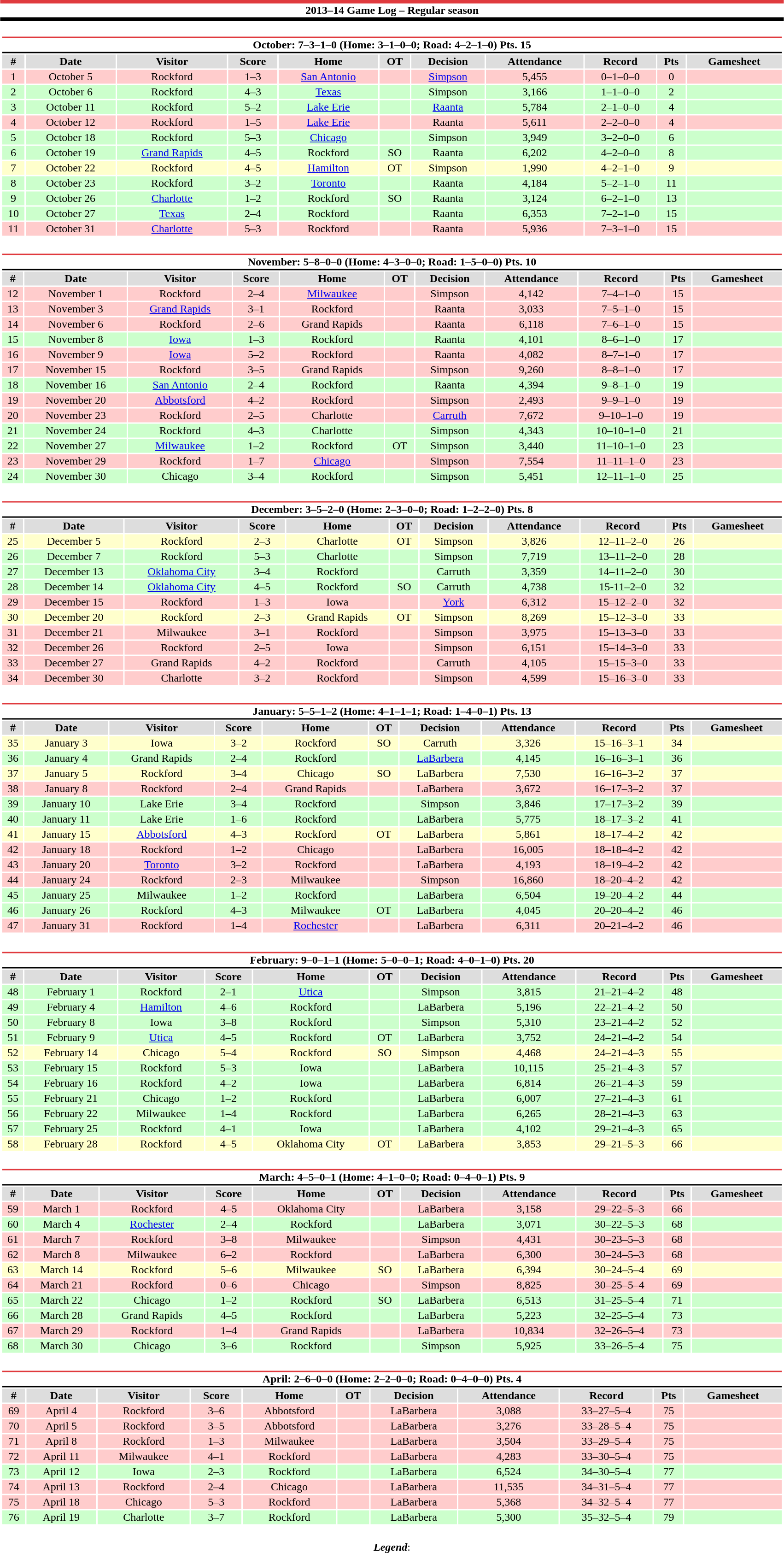<table class="toccolours"  style="width:90%; clear:both; margin:1.5em auto; text-align:center;">
<tr>
<th colspan="11" style="background:#fff; border-top:#E03A3E 5px solid; border-bottom:black 5px solid;">2013–14 Game Log – Regular season</th>
</tr>
<tr>
<td colspan=11><br><table class="toccolours collapsible collapsed" style="width:100%;">
<tr>
<th colspan="11" style="background:#fff; border-top:#E03A3E 2px solid; border-bottom:black 2px solid;">October: 7–3–1–0 (Home: 3–1–0–0; Road: 4–2–1–0) Pts. 15</th>
</tr>
<tr style="text-align:center; background:#ddd;">
<th>#</th>
<th>Date</th>
<th>Visitor</th>
<th>Score</th>
<th>Home</th>
<th>OT</th>
<th>Decision</th>
<th>Attendance</th>
<th>Record</th>
<th>Pts</th>
<th>Gamesheet</th>
</tr>
<tr style="text-align:center; background:#fcc;">
<td>1</td>
<td>October 5</td>
<td>Rockford</td>
<td>1–3</td>
<td><a href='#'>San Antonio</a></td>
<td></td>
<td><a href='#'>Simpson</a></td>
<td>5,455</td>
<td>0–1–0–0</td>
<td>0</td>
<td></td>
</tr>
<tr style="text-align:center; background:#cfc;">
<td>2</td>
<td>October 6</td>
<td>Rockford</td>
<td>4–3</td>
<td><a href='#'>Texas</a></td>
<td></td>
<td>Simpson</td>
<td>3,166</td>
<td>1–1–0–0</td>
<td>2</td>
<td></td>
</tr>
<tr style="text-align:center; background:#cfc;">
<td>3</td>
<td>October 11</td>
<td>Rockford</td>
<td>5–2</td>
<td><a href='#'>Lake Erie</a></td>
<td></td>
<td><a href='#'>Raanta</a></td>
<td>5,784</td>
<td>2–1–0–0</td>
<td>4</td>
<td></td>
</tr>
<tr style="text-align:center; background:#fcc;">
<td>4</td>
<td>October 12</td>
<td>Rockford</td>
<td>1–5</td>
<td><a href='#'>Lake Erie</a></td>
<td></td>
<td>Raanta</td>
<td>5,611</td>
<td>2–2–0–0</td>
<td>4</td>
<td></td>
</tr>
<tr style="text-align:center; background:#cfc;">
<td>5</td>
<td>October 18</td>
<td>Rockford</td>
<td>5–3</td>
<td><a href='#'>Chicago</a></td>
<td></td>
<td>Simpson</td>
<td>3,949</td>
<td>3–2–0–0</td>
<td>6</td>
<td></td>
</tr>
<tr style="text-align:center; background:#cfc;">
<td>6</td>
<td>October 19</td>
<td><a href='#'>Grand Rapids</a></td>
<td>4–5</td>
<td>Rockford</td>
<td>SO</td>
<td>Raanta</td>
<td>6,202</td>
<td>4–2–0–0</td>
<td>8</td>
<td></td>
</tr>
<tr style="text-align:center; background:#ffc;">
<td>7</td>
<td>October 22</td>
<td>Rockford</td>
<td>4–5</td>
<td><a href='#'>Hamilton</a></td>
<td>OT</td>
<td>Simpson</td>
<td>1,990</td>
<td>4–2–1–0</td>
<td>9</td>
<td></td>
</tr>
<tr style="text-align:center; background:#cfc;">
<td>8</td>
<td>October 23</td>
<td>Rockford</td>
<td>3–2</td>
<td><a href='#'>Toronto</a></td>
<td></td>
<td>Raanta</td>
<td>4,184</td>
<td>5–2–1–0</td>
<td>11</td>
<td></td>
</tr>
<tr style="text-align:center; background:#cfc;">
<td>9</td>
<td>October 26</td>
<td><a href='#'>Charlotte</a></td>
<td>1–2</td>
<td>Rockford</td>
<td>SO</td>
<td>Raanta</td>
<td>3,124</td>
<td>6–2–1–0</td>
<td>13</td>
<td></td>
</tr>
<tr style="text-align:center; background:#cfc;">
<td>10</td>
<td>October 27</td>
<td><a href='#'>Texas</a></td>
<td>2–4</td>
<td>Rockford</td>
<td></td>
<td>Raanta</td>
<td>6,353</td>
<td>7–2–1–0</td>
<td>15</td>
<td></td>
</tr>
<tr style="text-align:center; background:#fcc;">
<td>11</td>
<td>October 31</td>
<td><a href='#'>Charlotte</a></td>
<td>5–3</td>
<td>Rockford</td>
<td></td>
<td>Raanta</td>
<td>5,936</td>
<td>7–3–1–0</td>
<td>15</td>
<td></td>
</tr>
</table>
</td>
</tr>
<tr>
<td colspan=11><br><table class="toccolours collapsible collapsed" style="width:100%;">
<tr>
<th colspan="11" style="background:#fff; border-top:#E03A3E 2px solid; border-bottom:black 2px solid;">November: 5–8–0–0 (Home: 4–3–0–0; Road: 1–5–0–0) Pts. 10</th>
</tr>
<tr style="text-align:center; background:#ddd;">
<th>#</th>
<th>Date</th>
<th>Visitor</th>
<th>Score</th>
<th>Home</th>
<th>OT</th>
<th>Decision</th>
<th>Attendance</th>
<th>Record</th>
<th>Pts</th>
<th>Gamesheet</th>
</tr>
<tr style="text-align:center; background:#fcc;">
<td>12</td>
<td>November 1</td>
<td>Rockford</td>
<td>2–4</td>
<td><a href='#'>Milwaukee</a></td>
<td></td>
<td>Simpson</td>
<td>4,142</td>
<td>7–4–1–0</td>
<td>15</td>
<td></td>
</tr>
<tr style="text-align:center; background:#fcc;">
<td>13</td>
<td>November 3</td>
<td><a href='#'>Grand Rapids</a></td>
<td>3–1</td>
<td>Rockford</td>
<td></td>
<td>Raanta</td>
<td>3,033</td>
<td>7–5–1–0</td>
<td>15</td>
<td></td>
</tr>
<tr style="text-align:center; background:#fcc;">
<td>14</td>
<td>November 6</td>
<td>Rockford</td>
<td>2–6</td>
<td>Grand Rapids</td>
<td></td>
<td>Raanta</td>
<td>6,118</td>
<td>7–6–1–0</td>
<td>15</td>
<td></td>
</tr>
<tr style="text-align:center; background:#cfc;">
<td>15</td>
<td>November 8</td>
<td><a href='#'>Iowa</a></td>
<td>1–3</td>
<td>Rockford</td>
<td></td>
<td>Raanta</td>
<td>4,101</td>
<td>8–6–1–0</td>
<td>17</td>
<td></td>
</tr>
<tr style="text-align:center; background:#fcc;">
<td>16</td>
<td>November 9</td>
<td><a href='#'>Iowa</a></td>
<td>5–2</td>
<td>Rockford</td>
<td></td>
<td>Raanta</td>
<td>4,082</td>
<td>8–7–1–0</td>
<td>17</td>
<td></td>
</tr>
<tr style="text-align:center; background:#fcc;">
<td>17</td>
<td>November 15</td>
<td>Rockford</td>
<td>3–5</td>
<td>Grand Rapids</td>
<td></td>
<td>Simpson</td>
<td>9,260</td>
<td>8–8–1–0</td>
<td>17</td>
<td></td>
</tr>
<tr style="text-align:center; background:#cfc;">
<td>18</td>
<td>November 16</td>
<td><a href='#'>San Antonio</a></td>
<td>2–4</td>
<td>Rockford</td>
<td></td>
<td>Raanta</td>
<td>4,394</td>
<td>9–8–1–0</td>
<td>19</td>
<td></td>
</tr>
<tr style="text-align:center; background:#fcc;">
<td>19</td>
<td>November 20</td>
<td><a href='#'>Abbotsford</a></td>
<td>4–2</td>
<td>Rockford</td>
<td></td>
<td>Simpson</td>
<td>2,493</td>
<td>9–9–1–0</td>
<td>19</td>
<td></td>
</tr>
<tr style="text-align:center; background:#fcc;">
<td>20</td>
<td>November 23</td>
<td>Rockford</td>
<td>2–5</td>
<td>Charlotte</td>
<td></td>
<td><a href='#'>Carruth</a></td>
<td>7,672</td>
<td>9–10–1–0</td>
<td>19</td>
<td></td>
</tr>
<tr style="text-align:center; background:#cfc;">
<td>21</td>
<td>November 24</td>
<td>Rockford</td>
<td>4–3</td>
<td>Charlotte</td>
<td></td>
<td>Simpson</td>
<td>4,343</td>
<td>10–10–1–0</td>
<td>21</td>
<td></td>
</tr>
<tr style="text-align:center; background:#cfc;">
<td>22</td>
<td>November 27</td>
<td><a href='#'>Milwaukee</a></td>
<td>1–2</td>
<td>Rockford</td>
<td>OT</td>
<td>Simpson</td>
<td>3,440</td>
<td>11–10–1–0</td>
<td>23</td>
<td></td>
</tr>
<tr style="text-align:center; background:#fcc;">
<td>23</td>
<td>November 29</td>
<td>Rockford</td>
<td>1–7</td>
<td><a href='#'>Chicago</a></td>
<td></td>
<td>Simpson</td>
<td>7,554</td>
<td>11–11–1–0</td>
<td>23</td>
<td></td>
</tr>
<tr style="text-align:center; background:#cfc;">
<td>24</td>
<td>November 30</td>
<td>Chicago</td>
<td>3–4</td>
<td>Rockford</td>
<td></td>
<td>Simpson</td>
<td>5,451</td>
<td>12–11–1–0</td>
<td>25</td>
<td></td>
</tr>
</table>
</td>
</tr>
<tr>
<td colspan=11><br><table class="toccolours collapsible collapsed" style="width:100%;">
<tr>
<th colspan="11" style="background:#fff; border-top:#E03A3E 2px solid; border-bottom:black 2px solid;">December: 3–5–2–0 (Home: 2–3–0–0; Road: 1–2–2–0) Pts. 8</th>
</tr>
<tr style="text-align:center; background:#ddd;">
<th>#</th>
<th>Date</th>
<th>Visitor</th>
<th>Score</th>
<th>Home</th>
<th>OT</th>
<th>Decision</th>
<th>Attendance</th>
<th>Record</th>
<th>Pts</th>
<th>Gamesheet</th>
</tr>
<tr style="text-align:center; background:#ffc;">
<td>25</td>
<td>December 5</td>
<td>Rockford</td>
<td>2–3</td>
<td>Charlotte</td>
<td>OT</td>
<td>Simpson</td>
<td>3,826</td>
<td>12–11–2–0</td>
<td>26</td>
<td></td>
</tr>
<tr style="text-align:center; background:#cfc;">
<td>26</td>
<td>December 7</td>
<td>Rockford</td>
<td>5–3</td>
<td>Charlotte</td>
<td></td>
<td>Simpson</td>
<td>7,719</td>
<td>13–11–2–0</td>
<td>28</td>
<td></td>
</tr>
<tr style="text-align:center; background:#cfc;">
<td>27</td>
<td>December 13</td>
<td><a href='#'>Oklahoma City</a></td>
<td>3–4</td>
<td>Rockford</td>
<td></td>
<td>Carruth</td>
<td>3,359</td>
<td>14–11–2–0</td>
<td>30</td>
<td></td>
</tr>
<tr style="text-align:center; background:#cfc;">
<td>28</td>
<td>December 14</td>
<td><a href='#'>Oklahoma City</a></td>
<td>4–5</td>
<td>Rockford</td>
<td>SO</td>
<td>Carruth</td>
<td>4,738</td>
<td>15-11–2–0</td>
<td>32</td>
<td></td>
</tr>
<tr style="text-align:center; background:#fcc;">
<td>29</td>
<td>December 15</td>
<td>Rockford</td>
<td>1–3</td>
<td>Iowa</td>
<td></td>
<td><a href='#'>York</a></td>
<td>6,312</td>
<td>15–12–2–0</td>
<td>32</td>
<td></td>
</tr>
<tr style="text-align:center; background:#ffc;">
<td>30</td>
<td>December 20</td>
<td>Rockford</td>
<td>2–3</td>
<td>Grand Rapids</td>
<td>OT</td>
<td>Simpson</td>
<td>8,269</td>
<td>15–12–3–0</td>
<td>33</td>
<td></td>
</tr>
<tr style="text-align:center; background:#fcc;">
<td>31</td>
<td>December 21</td>
<td>Milwaukee</td>
<td>3–1</td>
<td>Rockford</td>
<td></td>
<td>Simpson</td>
<td>3,975</td>
<td>15–13–3–0</td>
<td>33</td>
<td></td>
</tr>
<tr style="text-align:center; background:#fcc;">
<td>32</td>
<td>December 26</td>
<td>Rockford</td>
<td>2–5</td>
<td>Iowa</td>
<td></td>
<td>Simpson</td>
<td>6,151</td>
<td>15–14–3–0</td>
<td>33</td>
<td></td>
</tr>
<tr style="text-align:center; background:#fcc;">
<td>33</td>
<td>December 27</td>
<td>Grand Rapids</td>
<td>4–2</td>
<td>Rockford</td>
<td></td>
<td>Carruth</td>
<td>4,105</td>
<td>15–15–3–0</td>
<td>33</td>
<td></td>
</tr>
<tr style="text-align:center; background:#fcc;">
<td>34</td>
<td>December 30</td>
<td>Charlotte</td>
<td>3–2</td>
<td>Rockford</td>
<td></td>
<td>Simpson</td>
<td>4,599</td>
<td>15–16–3–0</td>
<td>33</td>
<td></td>
</tr>
</table>
</td>
</tr>
<tr>
<td colspan=11><br><table class="toccolours collapsible collapsed" style="width:100%;">
<tr>
<th colspan="11" style="background:#fff; border-top:#E03A3E 2px solid; border-bottom:black 2px solid;">January: 5–5–1–2 (Home: 4–1–1–1; Road: 1–4–0–1) Pts. 13</th>
</tr>
<tr style="text-align:center; background:#ddd;">
<th>#</th>
<th>Date</th>
<th>Visitor</th>
<th>Score</th>
<th>Home</th>
<th>OT</th>
<th>Decision</th>
<th>Attendance</th>
<th>Record</th>
<th>Pts</th>
<th>Gamesheet</th>
</tr>
<tr style="text-align:center; background:#ffc;">
<td>35</td>
<td>January 3</td>
<td>Iowa</td>
<td>3–2</td>
<td>Rockford</td>
<td>SO</td>
<td>Carruth</td>
<td>3,326</td>
<td>15–16–3–1</td>
<td>34</td>
<td></td>
</tr>
<tr style="text-align:center; background:#cfc;">
<td>36</td>
<td>January 4</td>
<td>Grand Rapids</td>
<td>2–4</td>
<td>Rockford</td>
<td></td>
<td><a href='#'>LaBarbera</a></td>
<td>4,145</td>
<td>16–16–3–1</td>
<td>36</td>
<td></td>
</tr>
<tr style="text-align:center; background:#ffc;">
<td>37</td>
<td>January 5</td>
<td>Rockford</td>
<td>3–4</td>
<td>Chicago</td>
<td>SO</td>
<td>LaBarbera</td>
<td>7,530</td>
<td>16–16–3–2</td>
<td>37</td>
<td></td>
</tr>
<tr style="text-align:center; background:#fcc;">
<td>38</td>
<td>January 8</td>
<td>Rockford</td>
<td>2–4</td>
<td>Grand Rapids</td>
<td></td>
<td>LaBarbera</td>
<td>3,672</td>
<td>16–17–3–2</td>
<td>37</td>
<td></td>
</tr>
<tr style="text-align:center; background:#cfc;">
<td>39</td>
<td>January 10</td>
<td>Lake Erie</td>
<td>3–4</td>
<td>Rockford</td>
<td></td>
<td>Simpson</td>
<td>3,846</td>
<td>17–17–3–2</td>
<td>39</td>
<td></td>
</tr>
<tr style="text-align:center; background:#cfc;">
<td>40</td>
<td>January 11</td>
<td>Lake Erie</td>
<td>1–6</td>
<td>Rockford</td>
<td></td>
<td>LaBarbera</td>
<td>5,775</td>
<td>18–17–3–2</td>
<td>41</td>
<td></td>
</tr>
<tr style="text-align:center; background:#ffc;">
<td>41</td>
<td>January 15</td>
<td><a href='#'>Abbotsford</a></td>
<td>4–3</td>
<td>Rockford</td>
<td>OT</td>
<td>LaBarbera</td>
<td>5,861</td>
<td>18–17–4–2</td>
<td>42</td>
<td></td>
</tr>
<tr style="text-align:center; background:#fcc;">
<td>42</td>
<td>January 18</td>
<td>Rockford</td>
<td>1–2</td>
<td>Chicago</td>
<td></td>
<td>LaBarbera</td>
<td>16,005</td>
<td>18–18–4–2</td>
<td>42</td>
<td></td>
</tr>
<tr style="text-align:center; background:#fcc;">
<td>43</td>
<td>January 20</td>
<td><a href='#'>Toronto</a></td>
<td>3–2</td>
<td>Rockford</td>
<td></td>
<td>LaBarbera</td>
<td>4,193</td>
<td>18–19–4–2</td>
<td>42</td>
<td></td>
</tr>
<tr style="text-align:center; background:#fcc;">
<td>44</td>
<td>January 24</td>
<td>Rockford</td>
<td>2–3</td>
<td>Milwaukee</td>
<td></td>
<td>Simpson</td>
<td>16,860</td>
<td>18–20–4–2</td>
<td>42</td>
<td></td>
</tr>
<tr style="text-align:center; background:#cfc;">
<td>45</td>
<td>January 25</td>
<td>Milwaukee</td>
<td>1–2</td>
<td>Rockford</td>
<td></td>
<td>LaBarbera</td>
<td>6,504</td>
<td>19–20–4–2</td>
<td>44</td>
<td></td>
</tr>
<tr style="text-align:center; background:#cfc;">
<td>46</td>
<td>January 26</td>
<td>Rockford</td>
<td>4–3</td>
<td>Milwaukee</td>
<td>OT</td>
<td>LaBarbera</td>
<td>4,045</td>
<td>20–20–4–2</td>
<td>46</td>
<td></td>
</tr>
<tr style="text-align:center; background:#fcc;">
<td>47</td>
<td>January 31</td>
<td>Rockford</td>
<td>1–4</td>
<td><a href='#'>Rochester</a></td>
<td></td>
<td>LaBarbera</td>
<td>6,311</td>
<td>20–21–4–2</td>
<td>46</td>
<td></td>
</tr>
<tr style="text-align:center; background:;">
</tr>
</table>
</td>
</tr>
<tr>
<td colspan=11><br><table class="toccolours collapsible collapsed" style="width:100%;">
<tr>
<th colspan="11" style="background:#fff; border-top:#E03A3E 2px solid; border-bottom:black 2px solid;">February: 9–0–1–1 (Home: 5–0–0–1; Road: 4–0–1–0) Pts. 20</th>
</tr>
<tr style="text-align:center; background:#ddd;">
<th>#</th>
<th>Date</th>
<th>Visitor</th>
<th>Score</th>
<th>Home</th>
<th>OT</th>
<th>Decision</th>
<th>Attendance</th>
<th>Record</th>
<th>Pts</th>
<th>Gamesheet</th>
</tr>
<tr style="text-align:center; background:#cfc;">
<td>48</td>
<td>February 1</td>
<td>Rockford</td>
<td>2–1</td>
<td><a href='#'>Utica</a></td>
<td></td>
<td>Simpson</td>
<td>3,815</td>
<td>21–21–4–2</td>
<td>48</td>
<td></td>
</tr>
<tr style="text-align:center; background:#cfc;">
<td>49</td>
<td>February 4</td>
<td><a href='#'>Hamilton</a></td>
<td>4–6</td>
<td>Rockford</td>
<td></td>
<td>LaBarbera</td>
<td>5,196</td>
<td>22–21–4–2</td>
<td>50</td>
<td></td>
</tr>
<tr style="text-align:center; background:#cfc;">
<td>50</td>
<td>February 8</td>
<td>Iowa</td>
<td>3–8</td>
<td>Rockford</td>
<td></td>
<td>Simpson</td>
<td>5,310</td>
<td>23–21–4–2</td>
<td>52</td>
<td></td>
</tr>
<tr style="text-align:center; background:#cfc;">
<td>51</td>
<td>February 9</td>
<td><a href='#'>Utica</a></td>
<td>4–5</td>
<td>Rockford</td>
<td>OT</td>
<td>LaBarbera</td>
<td>3,752</td>
<td>24–21–4–2</td>
<td>54</td>
<td></td>
</tr>
<tr style="text-align:center; background:#ffc;">
<td>52</td>
<td>February 14</td>
<td>Chicago</td>
<td>5–4</td>
<td>Rockford</td>
<td>SO</td>
<td>Simpson</td>
<td>4,468</td>
<td>24–21–4–3</td>
<td>55</td>
<td></td>
</tr>
<tr style="text-align:center; background:#cfc;">
<td>53</td>
<td>February 15</td>
<td>Rockford</td>
<td>5–3</td>
<td>Iowa</td>
<td></td>
<td>LaBarbera</td>
<td>10,115</td>
<td>25–21–4–3</td>
<td>57</td>
<td></td>
</tr>
<tr style="text-align:center; background:#cfc;">
<td>54</td>
<td>February 16</td>
<td>Rockford</td>
<td>4–2</td>
<td>Iowa</td>
<td></td>
<td>LaBarbera</td>
<td>6,814</td>
<td>26–21–4–3</td>
<td>59</td>
<td></td>
</tr>
<tr style="text-align:center; background:#cfc;">
<td>55</td>
<td>February 21</td>
<td>Chicago</td>
<td>1–2</td>
<td>Rockford</td>
<td></td>
<td>LaBarbera</td>
<td>6,007</td>
<td>27–21–4–3</td>
<td>61</td>
<td></td>
</tr>
<tr style="text-align:center; background:#cfc;">
<td>56</td>
<td>February 22</td>
<td>Milwaukee</td>
<td>1–4</td>
<td>Rockford</td>
<td></td>
<td>LaBarbera</td>
<td>6,265</td>
<td>28–21–4–3</td>
<td>63</td>
<td></td>
</tr>
<tr style="text-align:center; background:#cfc;">
<td>57</td>
<td>February 25</td>
<td>Rockford</td>
<td>4–1</td>
<td>Iowa</td>
<td></td>
<td>LaBarbera</td>
<td>4,102</td>
<td>29–21–4–3</td>
<td>65</td>
<td></td>
</tr>
<tr style="text-align:center; background:#ffc;">
<td>58</td>
<td>February 28</td>
<td>Rockford</td>
<td>4–5</td>
<td>Oklahoma City</td>
<td>OT</td>
<td>LaBarbera</td>
<td>3,853</td>
<td>29–21–5–3</td>
<td>66</td>
<td></td>
</tr>
</table>
</td>
</tr>
<tr>
<td colspan=11><br><table class="toccolours collapsible collapsed" style="width:100%;">
<tr>
<th colspan="11" style="background:#fff; border-top:#E03A3E 2px solid; border-bottom:black 2px solid;">March: 4–5–0–1 (Home: 4–1–0–0; Road: 0–4–0–1) Pts. 9</th>
</tr>
<tr style="text-align:center; background:#ddd;">
<th>#</th>
<th>Date</th>
<th>Visitor</th>
<th>Score</th>
<th>Home</th>
<th>OT</th>
<th>Decision</th>
<th>Attendance</th>
<th>Record</th>
<th>Pts</th>
<th>Gamesheet</th>
</tr>
<tr style="text-align:center; background:#fcc;">
<td>59</td>
<td>March 1</td>
<td>Rockford</td>
<td>4–5</td>
<td>Oklahoma City</td>
<td></td>
<td>LaBarbera</td>
<td>3,158</td>
<td>29–22–5–3</td>
<td>66</td>
<td></td>
</tr>
<tr style="text-align:center; background:#cfc;">
<td>60</td>
<td>March 4</td>
<td><a href='#'>Rochester</a></td>
<td>2–4</td>
<td>Rockford</td>
<td></td>
<td>LaBarbera</td>
<td>3,071</td>
<td>30–22–5–3</td>
<td>68</td>
<td></td>
</tr>
<tr style="text-align:center; background:#fcc;">
<td>61</td>
<td>March 7</td>
<td>Rockford</td>
<td>3–8</td>
<td>Milwaukee</td>
<td></td>
<td>Simpson</td>
<td>4,431</td>
<td>30–23–5–3</td>
<td>68</td>
<td></td>
</tr>
<tr style="text-align:center; background:#fcc;">
<td>62</td>
<td>March 8</td>
<td>Milwaukee</td>
<td>6–2</td>
<td>Rockford</td>
<td></td>
<td>LaBarbera</td>
<td>6,300</td>
<td>30–24–5–3</td>
<td>68</td>
<td></td>
</tr>
<tr style="text-align:center; background:#ffc;">
<td>63</td>
<td>March 14</td>
<td>Rockford</td>
<td>5–6</td>
<td>Milwaukee</td>
<td>SO</td>
<td>LaBarbera</td>
<td>6,394</td>
<td>30–24–5–4</td>
<td>69</td>
<td></td>
</tr>
<tr style="text-align:center; background:#fcc;">
<td>64</td>
<td>March 21</td>
<td>Rockford</td>
<td>0–6</td>
<td>Chicago</td>
<td></td>
<td>Simpson</td>
<td>8,825</td>
<td>30–25–5–4</td>
<td>69</td>
<td></td>
</tr>
<tr style="text-align:center; background:#cfc;">
<td>65</td>
<td>March 22</td>
<td>Chicago</td>
<td>1–2</td>
<td>Rockford</td>
<td>SO</td>
<td>LaBarbera</td>
<td>6,513</td>
<td>31–25–5–4</td>
<td>71</td>
<td></td>
</tr>
<tr style="text-align:center; background:#cfc;">
<td>66</td>
<td>March 28</td>
<td>Grand Rapids</td>
<td>4–5</td>
<td>Rockford</td>
<td></td>
<td>LaBarbera</td>
<td>5,223</td>
<td>32–25–5–4</td>
<td>73</td>
<td></td>
</tr>
<tr style="text-align:center; background:#fcc;">
<td>67</td>
<td>March 29</td>
<td>Rockford</td>
<td>1–4</td>
<td>Grand Rapids</td>
<td></td>
<td>LaBarbera</td>
<td>10,834</td>
<td>32–26–5–4</td>
<td>73</td>
<td></td>
</tr>
<tr style="text-align:center; background:#cfc;">
<td>68</td>
<td>March 30</td>
<td>Chicago</td>
<td>3–6</td>
<td>Rockford</td>
<td></td>
<td>Simpson</td>
<td>5,925</td>
<td>33–26–5–4</td>
<td>75</td>
<td></td>
</tr>
</table>
</td>
</tr>
<tr>
<td colspan=11><br><table class="toccolours collapsible collapsed" style="width:100%;">
<tr>
<th colspan="11" style="background:#fff; border-top:#E03A3E 2px solid; border-bottom:black 2px solid;">April: 2–6–0–0 (Home: 2–2–0–0; Road: 0–4–0–0) Pts. 4</th>
</tr>
<tr style="text-align:center; background:#ddd;">
<th>#</th>
<th>Date</th>
<th>Visitor</th>
<th>Score</th>
<th>Home</th>
<th>OT</th>
<th>Decision</th>
<th>Attendance</th>
<th>Record</th>
<th>Pts</th>
<th>Gamesheet</th>
</tr>
<tr style="text-align:center; background:#fcc;">
<td>69</td>
<td>April 4</td>
<td>Rockford</td>
<td>3–6</td>
<td>Abbotsford</td>
<td></td>
<td>LaBarbera</td>
<td>3,088</td>
<td>33–27–5–4</td>
<td>75</td>
<td></td>
</tr>
<tr style="text-align:center; background:#fcc;">
<td>70</td>
<td>April 5</td>
<td>Rockford</td>
<td>3–5</td>
<td>Abbotsford</td>
<td></td>
<td>LaBarbera</td>
<td>3,276</td>
<td>33–28–5–4</td>
<td>75</td>
<td></td>
</tr>
<tr style="text-align:center; background:#fcc;">
<td>71</td>
<td>April 8</td>
<td>Rockford</td>
<td>1–3</td>
<td>Milwaukee</td>
<td></td>
<td>LaBarbera</td>
<td>3,504</td>
<td>33–29–5–4</td>
<td>75</td>
<td></td>
</tr>
<tr style="text-align:center; background:#fcc;">
<td>72</td>
<td>April 11</td>
<td>Milwaukee</td>
<td>4–1</td>
<td>Rockford</td>
<td></td>
<td>LaBarbera</td>
<td>4,283</td>
<td>33–30–5–4</td>
<td>75</td>
<td></td>
</tr>
<tr style="text-align:center; background:#cfc;">
<td>73</td>
<td>April 12</td>
<td>Iowa</td>
<td>2–3</td>
<td>Rockford</td>
<td></td>
<td>LaBarbera</td>
<td>6,524</td>
<td>34–30–5–4</td>
<td>77</td>
<td></td>
</tr>
<tr style="text-align:center; background:#fcc;">
<td>74</td>
<td>April 13</td>
<td>Rockford</td>
<td>2–4</td>
<td>Chicago</td>
<td></td>
<td>LaBarbera</td>
<td>11,535</td>
<td>34–31–5–4</td>
<td>77</td>
<td></td>
</tr>
<tr style="text-align:center; background:#fcc;">
<td>75</td>
<td>April 18</td>
<td>Chicago</td>
<td>5–3</td>
<td>Rockford</td>
<td></td>
<td>LaBarbera</td>
<td>5,368</td>
<td>34–32–5–4</td>
<td>77</td>
<td></td>
</tr>
<tr style="text-align:center; background:#cfc;">
<td>76</td>
<td>April 19</td>
<td>Charlotte</td>
<td>3–7</td>
<td>Rockford</td>
<td></td>
<td>LaBarbera</td>
<td>5,300</td>
<td>35–32–5–4</td>
<td>79</td>
<td></td>
</tr>
</table>
</td>
</tr>
<tr>
<td colspan="11" style="text-align:center;"><br><strong><em>Legend</em></strong>:


</td>
</tr>
</table>
